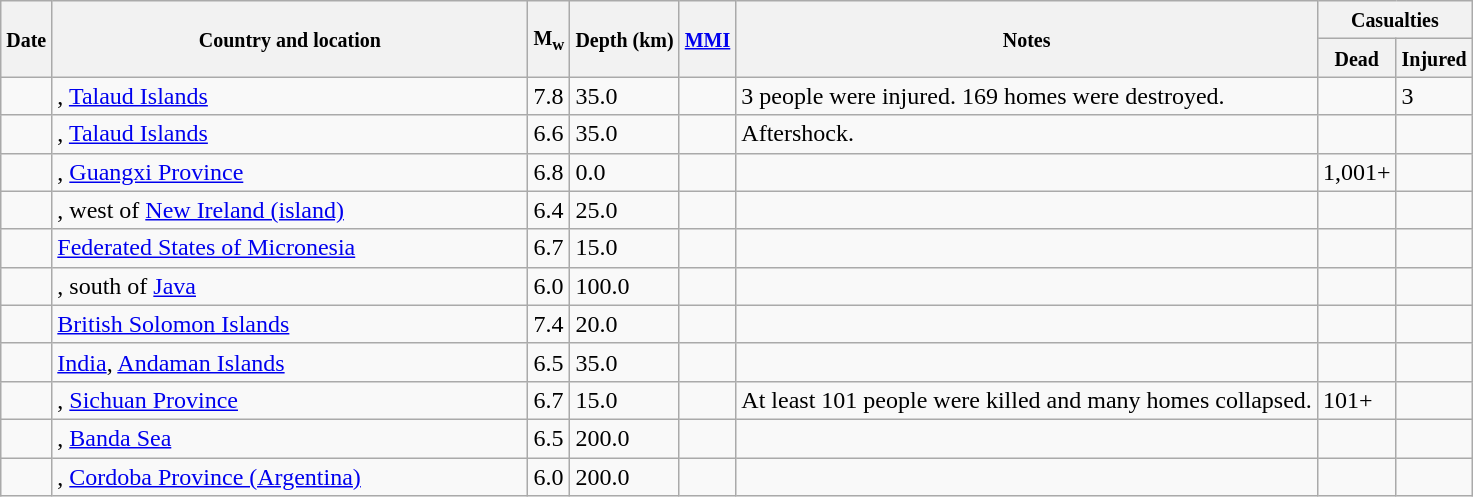<table class="wikitable sortable sort-under" style="border:1px black; margin-left:1em;">
<tr>
<th rowspan="2"><small>Date</small></th>
<th rowspan="2" style="width: 310px"><small>Country and location</small></th>
<th rowspan="2"><small>M<sub>w</sub></small></th>
<th rowspan="2"><small>Depth (km)</small></th>
<th rowspan="2"><small><a href='#'>MMI</a></small></th>
<th rowspan="2" class="unsortable"><small>Notes</small></th>
<th colspan="2"><small>Casualties</small></th>
</tr>
<tr>
<th><small>Dead</small></th>
<th><small>Injured</small></th>
</tr>
<tr>
<td></td>
<td>, <a href='#'>Talaud Islands</a></td>
<td>7.8</td>
<td>35.0</td>
<td></td>
<td>3 people were injured. 169 homes were destroyed.</td>
<td></td>
<td>3</td>
</tr>
<tr>
<td></td>
<td>, <a href='#'>Talaud Islands</a></td>
<td>6.6</td>
<td>35.0</td>
<td></td>
<td>Aftershock.</td>
<td></td>
<td></td>
</tr>
<tr>
<td></td>
<td>, <a href='#'>Guangxi Province</a></td>
<td>6.8</td>
<td>0.0</td>
<td></td>
<td></td>
<td>1,001+</td>
<td></td>
</tr>
<tr>
<td></td>
<td>, west of <a href='#'>New Ireland (island)</a></td>
<td>6.4</td>
<td>25.0</td>
<td></td>
<td></td>
<td></td>
<td></td>
</tr>
<tr>
<td></td>
<td> <a href='#'>Federated States of Micronesia</a></td>
<td>6.7</td>
<td>15.0</td>
<td></td>
<td></td>
<td></td>
<td></td>
</tr>
<tr>
<td></td>
<td>, south of <a href='#'>Java</a></td>
<td>6.0</td>
<td>100.0</td>
<td></td>
<td></td>
<td></td>
<td></td>
</tr>
<tr>
<td></td>
<td> <a href='#'>British Solomon Islands</a></td>
<td>7.4</td>
<td>20.0</td>
<td></td>
<td></td>
<td></td>
<td></td>
</tr>
<tr>
<td></td>
<td> <a href='#'>India</a>, <a href='#'>Andaman Islands</a></td>
<td>6.5</td>
<td>35.0</td>
<td></td>
<td></td>
<td></td>
<td></td>
</tr>
<tr>
<td></td>
<td>, <a href='#'>Sichuan Province</a></td>
<td>6.7</td>
<td>15.0</td>
<td></td>
<td>At least 101 people were killed and many homes collapsed.</td>
<td>101+</td>
<td></td>
</tr>
<tr>
<td></td>
<td>, <a href='#'>Banda Sea</a></td>
<td>6.5</td>
<td>200.0</td>
<td></td>
<td></td>
<td></td>
<td></td>
</tr>
<tr>
<td></td>
<td>, <a href='#'>Cordoba Province (Argentina)</a></td>
<td>6.0</td>
<td>200.0</td>
<td></td>
<td></td>
<td></td>
<td></td>
</tr>
</table>
